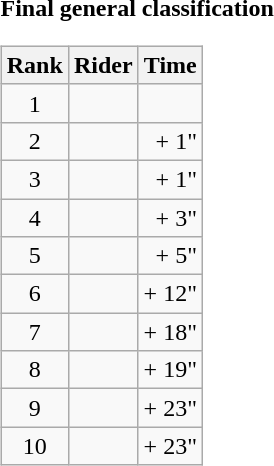<table>
<tr>
<td><strong>Final general classification</strong><br><table class="wikitable">
<tr>
<th scope="col">Rank</th>
<th scope="col">Rider</th>
<th scope="col">Time</th>
</tr>
<tr>
<td style="text-align:center;">1</td>
<td></td>
<td style="text-align:right;"></td>
</tr>
<tr>
<td style="text-align:center;">2</td>
<td></td>
<td style="text-align:right;">+ 1"</td>
</tr>
<tr>
<td style="text-align:center;">3</td>
<td></td>
<td style="text-align:right;">+ 1"</td>
</tr>
<tr>
<td style="text-align:center;">4</td>
<td></td>
<td style="text-align:right;">+ 3"</td>
</tr>
<tr>
<td style="text-align:center;">5</td>
<td></td>
<td style="text-align:right;">+ 5"</td>
</tr>
<tr>
<td style="text-align:center;">6</td>
<td></td>
<td style="text-align:right;">+ 12"</td>
</tr>
<tr>
<td style="text-align:center;">7</td>
<td></td>
<td style="text-align:right;">+ 18"</td>
</tr>
<tr>
<td style="text-align:center;">8</td>
<td></td>
<td style="text-align:right;">+ 19"</td>
</tr>
<tr>
<td style="text-align:center;">9</td>
<td></td>
<td style="text-align:right;">+ 23"</td>
</tr>
<tr>
<td style="text-align:center;">10</td>
<td></td>
<td style="text-align:right;">+ 23"</td>
</tr>
</table>
</td>
</tr>
</table>
